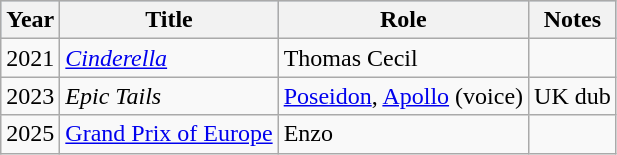<table class="wikitable">
<tr style="background:#b0c4de; text-align:center;">
<th>Year</th>
<th>Title</th>
<th>Role</th>
<th>Notes</th>
</tr>
<tr>
<td>2021</td>
<td><em><a href='#'>Cinderella</a></em></td>
<td>Thomas Cecil</td>
<td></td>
</tr>
<tr>
<td>2023</td>
<td><em>Epic Tails</em></td>
<td><a href='#'>Poseidon</a>, <a href='#'>Apollo</a> (voice)</td>
<td>UK dub</td>
</tr>
<tr>
<td>2025</td>
<td><a href='#'>Grand Prix of Europe</a></td>
<td>Enzo</td>
<td></td>
</tr>
</table>
